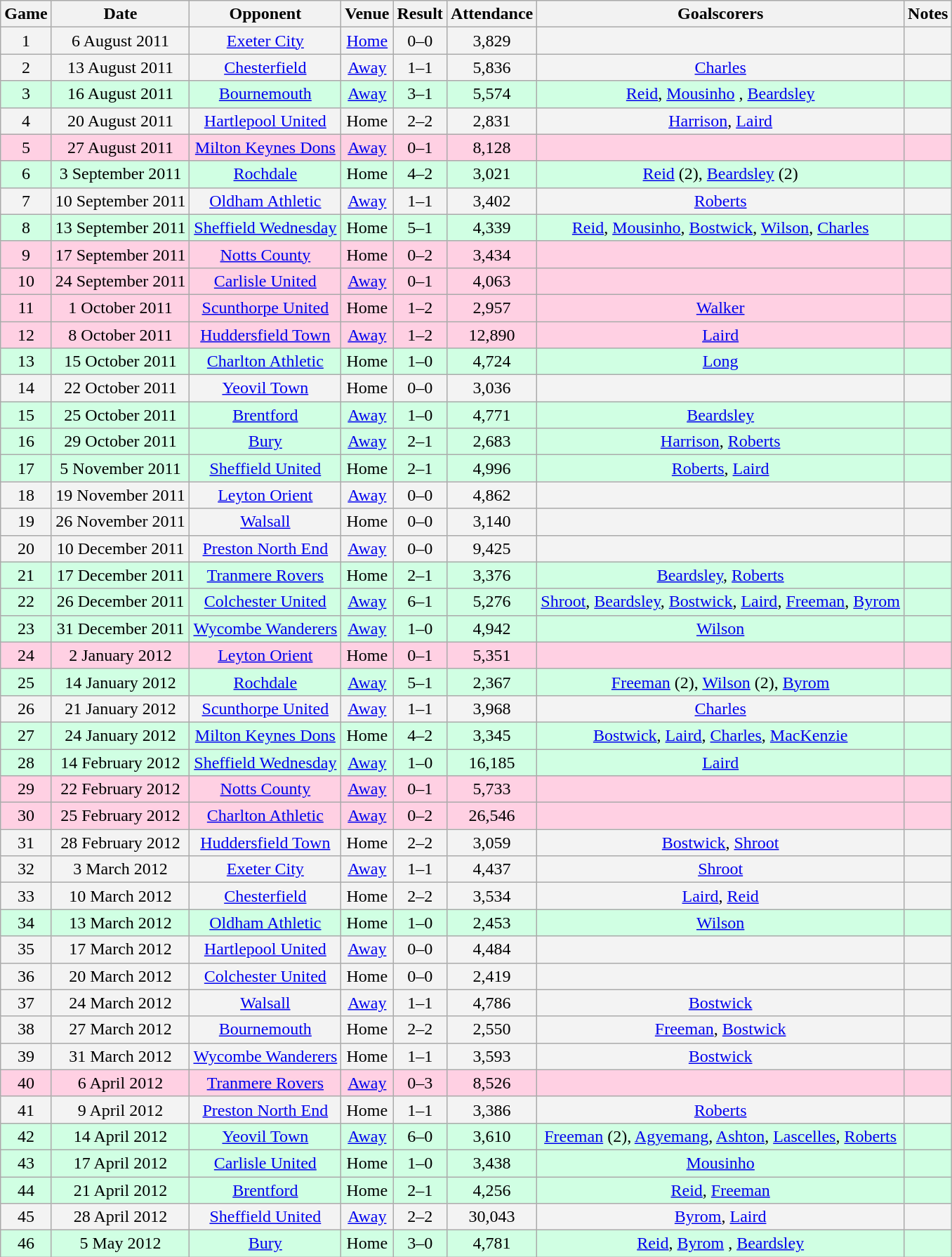<table class="wikitable" style="text-align:center;">
<tr>
<th>Game</th>
<th>Date</th>
<th>Opponent</th>
<th>Venue</th>
<th>Result</th>
<th>Attendance</th>
<th>Goalscorers</th>
<th>Notes</th>
</tr>
<tr style="background: #f3f3f3;">
<td style="text-align:center;">1</td>
<td>6 August 2011</td>
<td><a href='#'>Exeter City</a></td>
<td><a href='#'>Home</a></td>
<td>0–0</td>
<td>3,829</td>
<td></td>
<td></td>
</tr>
<tr style="background: #f3f3f3;">
<td style="text-align:center;">2</td>
<td>13 August 2011</td>
<td><a href='#'>Chesterfield</a></td>
<td><a href='#'>Away</a></td>
<td>1–1</td>
<td>5,836</td>
<td><a href='#'>Charles</a></td>
<td></td>
</tr>
<tr style="background: #d0ffe3;">
<td style="text-align:center;">3</td>
<td>16 August 2011</td>
<td><a href='#'>Bournemouth</a></td>
<td><a href='#'>Away</a></td>
<td>3–1</td>
<td>5,574</td>
<td><a href='#'>Reid</a>, <a href='#'>Mousinho</a> , <a href='#'>Beardsley</a></td>
<td></td>
</tr>
<tr style="background: #f3f3f3;">
<td style="text-align:center;">4</td>
<td>20 August 2011</td>
<td><a href='#'>Hartlepool United</a></td>
<td>Home</td>
<td>2–2</td>
<td>2,831</td>
<td><a href='#'>Harrison</a>, <a href='#'>Laird</a></td>
<td></td>
</tr>
<tr style="background: #ffd0e3;">
<td style="text-align:center;">5</td>
<td>27 August 2011</td>
<td><a href='#'>Milton Keynes Dons</a></td>
<td><a href='#'>Away</a></td>
<td>0–1</td>
<td>8,128</td>
<td></td>
<td></td>
</tr>
<tr style="background: #d0ffe3;">
<td style="text-align:center;">6</td>
<td>3 September 2011</td>
<td><a href='#'>Rochdale</a></td>
<td>Home</td>
<td>4–2</td>
<td>3,021</td>
<td><a href='#'>Reid</a> (2), <a href='#'>Beardsley</a> (2)</td>
<td></td>
</tr>
<tr style="background: #f3f3f3;">
<td style="text-align:center;">7</td>
<td>10 September 2011</td>
<td><a href='#'>Oldham Athletic</a></td>
<td><a href='#'>Away</a></td>
<td>1–1</td>
<td>3,402</td>
<td><a href='#'>Roberts</a></td>
<td></td>
</tr>
<tr style="background: #d0ffe3;">
<td style="text-align:center;">8</td>
<td>13 September 2011</td>
<td><a href='#'>Sheffield Wednesday</a></td>
<td>Home</td>
<td>5–1</td>
<td>4,339</td>
<td><a href='#'>Reid</a>, <a href='#'>Mousinho</a>, <a href='#'>Bostwick</a>, <a href='#'>Wilson</a>, <a href='#'>Charles</a></td>
<td></td>
</tr>
<tr style="background: #ffd0e3;">
<td style="text-align:center;">9</td>
<td>17 September 2011</td>
<td><a href='#'>Notts County</a></td>
<td>Home</td>
<td>0–2</td>
<td>3,434</td>
<td></td>
<td></td>
</tr>
<tr style="background: #ffd0e3;">
<td style="text-align:center;">10</td>
<td>24 September 2011</td>
<td><a href='#'>Carlisle United</a></td>
<td><a href='#'>Away</a></td>
<td>0–1</td>
<td>4,063</td>
<td></td>
<td></td>
</tr>
<tr style="background: #ffd0e3;">
<td style="text-align:center;">11</td>
<td>1 October 2011</td>
<td><a href='#'>Scunthorpe United</a></td>
<td>Home</td>
<td>1–2</td>
<td>2,957</td>
<td><a href='#'>Walker</a></td>
<td></td>
</tr>
<tr style="background: #ffd0e3;">
<td style="text-align:center;">12</td>
<td>8 October 2011</td>
<td><a href='#'>Huddersfield Town</a></td>
<td><a href='#'>Away</a></td>
<td>1–2</td>
<td>12,890</td>
<td><a href='#'>Laird</a></td>
<td></td>
</tr>
<tr style="background: #d0ffe3;">
<td style="text-align:center;">13</td>
<td>15 October 2011</td>
<td><a href='#'>Charlton Athletic</a></td>
<td>Home</td>
<td>1–0</td>
<td>4,724</td>
<td><a href='#'>Long</a></td>
<td></td>
</tr>
<tr style="background: #f3f3f3;">
<td style="text-align:center;">14</td>
<td>22 October 2011</td>
<td><a href='#'>Yeovil Town</a></td>
<td>Home</td>
<td>0–0</td>
<td>3,036</td>
<td></td>
<td></td>
</tr>
<tr style="background: #d0ffe3;">
<td style="text-align:center;">15</td>
<td>25 October 2011</td>
<td><a href='#'>Brentford</a></td>
<td><a href='#'>Away</a></td>
<td>1–0</td>
<td>4,771</td>
<td><a href='#'>Beardsley</a></td>
<td></td>
</tr>
<tr style="background: #d0ffe3;">
<td style="text-align:center;">16</td>
<td>29 October 2011</td>
<td><a href='#'>Bury</a></td>
<td><a href='#'>Away</a></td>
<td>2–1</td>
<td>2,683</td>
<td><a href='#'>Harrison</a>, <a href='#'>Roberts</a></td>
<td></td>
</tr>
<tr style="background: #d0ffe3;">
<td style="text-align:center;">17</td>
<td>5 November 2011</td>
<td><a href='#'>Sheffield United</a></td>
<td>Home</td>
<td>2–1</td>
<td>4,996</td>
<td><a href='#'>Roberts</a>, <a href='#'>Laird</a> </td>
<td></td>
</tr>
<tr style="background: #f3f3f3;">
<td style="text-align:center;">18</td>
<td>19 November 2011</td>
<td><a href='#'>Leyton Orient</a></td>
<td><a href='#'>Away</a></td>
<td>0–0</td>
<td>4,862</td>
<td></td>
<td></td>
</tr>
<tr style="background: #f3f3f3;">
<td style="text-align:center;">19</td>
<td>26 November 2011</td>
<td><a href='#'>Walsall</a></td>
<td>Home</td>
<td>0–0</td>
<td>3,140</td>
<td></td>
<td></td>
</tr>
<tr style="background: #f3f3f3;">
<td style="text-align:center;">20</td>
<td>10 December 2011</td>
<td><a href='#'>Preston North End</a></td>
<td><a href='#'>Away</a></td>
<td>0–0</td>
<td>9,425</td>
<td></td>
<td></td>
</tr>
<tr style="background: #d0ffe3;">
<td style="text-align:center;">21</td>
<td>17 December 2011</td>
<td><a href='#'>Tranmere Rovers</a></td>
<td>Home</td>
<td>2–1</td>
<td>3,376</td>
<td><a href='#'>Beardsley</a>, <a href='#'>Roberts</a></td>
<td></td>
</tr>
<tr style="background: #d0ffe3;">
<td style="text-align:center;">22</td>
<td>26 December 2011</td>
<td><a href='#'>Colchester United</a></td>
<td><a href='#'>Away</a></td>
<td>6–1</td>
<td>5,276</td>
<td><a href='#'>Shroot</a>, <a href='#'>Beardsley</a>, <a href='#'>Bostwick</a>, <a href='#'>Laird</a>, <a href='#'>Freeman</a>, <a href='#'>Byrom</a></td>
<td></td>
</tr>
<tr style="background: #d0ffe3;">
<td style="text-align:center;">23</td>
<td>31 December 2011</td>
<td><a href='#'>Wycombe Wanderers</a></td>
<td><a href='#'>Away</a></td>
<td>1–0</td>
<td>4,942</td>
<td><a href='#'>Wilson</a></td>
<td></td>
</tr>
<tr style="background: #ffd0e3;">
<td style="text-align:center;">24</td>
<td>2 January 2012</td>
<td><a href='#'>Leyton Orient</a></td>
<td>Home</td>
<td>0–1</td>
<td>5,351</td>
<td></td>
<td></td>
</tr>
<tr style="background: #d0ffe3;">
<td style="text-align:center;">25</td>
<td>14 January 2012</td>
<td><a href='#'>Rochdale</a></td>
<td><a href='#'>Away</a></td>
<td>5–1</td>
<td>2,367</td>
<td><a href='#'>Freeman</a> (2), <a href='#'>Wilson</a> (2), <a href='#'>Byrom</a></td>
<td></td>
</tr>
<tr style="background: #f3f3f3;">
<td style="text-align:center;">26</td>
<td>21 January 2012</td>
<td><a href='#'>Scunthorpe United</a></td>
<td><a href='#'>Away</a></td>
<td>1–1</td>
<td>3,968</td>
<td><a href='#'>Charles</a></td>
<td></td>
</tr>
<tr style="background: #d0ffe3;">
<td style="text-align:center;">27</td>
<td>24 January 2012</td>
<td><a href='#'>Milton Keynes Dons</a></td>
<td>Home</td>
<td>4–2</td>
<td>3,345</td>
<td><a href='#'>Bostwick</a>, <a href='#'>Laird</a>, <a href='#'>Charles</a>, <a href='#'>MacKenzie</a> </td>
<td></td>
</tr>
<tr style="background: #d0ffe3;">
<td style="text-align:center;">28</td>
<td>14 February 2012</td>
<td><a href='#'>Sheffield Wednesday</a></td>
<td><a href='#'>Away</a></td>
<td>1–0</td>
<td>16,185</td>
<td><a href='#'>Laird</a></td>
<td></td>
</tr>
<tr style="background: #ffd0e3;">
<td style="text-align:center;">29</td>
<td>22 February 2012</td>
<td><a href='#'>Notts County</a></td>
<td><a href='#'>Away</a></td>
<td>0–1</td>
<td>5,733</td>
<td></td>
<td></td>
</tr>
<tr style="background: #ffd0e3;">
<td style="text-align:center;">30</td>
<td>25 February 2012</td>
<td><a href='#'>Charlton Athletic</a></td>
<td><a href='#'>Away</a></td>
<td>0–2</td>
<td>26,546</td>
<td></td>
<td></td>
</tr>
<tr style="background: #f3f3f3;">
<td style="text-align:center;">31</td>
<td>28 February 2012</td>
<td><a href='#'>Huddersfield Town</a></td>
<td>Home</td>
<td>2–2</td>
<td>3,059</td>
<td><a href='#'>Bostwick</a>, <a href='#'>Shroot</a></td>
<td></td>
</tr>
<tr style="background: #f3f3f3;">
<td style="text-align:center;">32</td>
<td>3 March 2012</td>
<td><a href='#'>Exeter City</a></td>
<td><a href='#'>Away</a></td>
<td>1–1</td>
<td>4,437</td>
<td><a href='#'>Shroot</a></td>
<td></td>
</tr>
<tr style="background: #f3f3f3;">
<td style="text-align:center;">33</td>
<td>10 March 2012</td>
<td><a href='#'>Chesterfield</a></td>
<td>Home</td>
<td>2–2</td>
<td>3,534</td>
<td><a href='#'>Laird</a>, <a href='#'>Reid</a></td>
<td></td>
</tr>
<tr style="background: #d0ffe3;">
<td style="text-align:center;">34</td>
<td>13 March 2012</td>
<td><a href='#'>Oldham Athletic</a></td>
<td>Home</td>
<td>1–0</td>
<td>2,453</td>
<td><a href='#'>Wilson</a></td>
<td></td>
</tr>
<tr style="background: #f3f3f3;">
<td style="text-align:center;">35</td>
<td>17 March 2012</td>
<td><a href='#'>Hartlepool United</a></td>
<td><a href='#'>Away</a></td>
<td>0–0</td>
<td>4,484</td>
<td></td>
<td></td>
</tr>
<tr style="background: #f3f3f3;">
<td style="text-align:center;">36</td>
<td>20 March 2012</td>
<td><a href='#'>Colchester United</a></td>
<td>Home</td>
<td>0–0</td>
<td>2,419</td>
<td></td>
<td></td>
</tr>
<tr style="background: #f3f3f3;">
<td style="text-align:center;">37</td>
<td>24 March 2012</td>
<td><a href='#'>Walsall</a></td>
<td><a href='#'>Away</a></td>
<td>1–1</td>
<td>4,786</td>
<td><a href='#'>Bostwick</a></td>
<td></td>
</tr>
<tr style="background: #f3f3f3;">
<td style="text-align:center;">38</td>
<td>27 March 2012</td>
<td><a href='#'>Bournemouth</a></td>
<td>Home</td>
<td>2–2</td>
<td>2,550</td>
<td><a href='#'>Freeman</a>, <a href='#'>Bostwick</a></td>
<td></td>
</tr>
<tr style="background: #f3f3f3;">
<td style="text-align:center;">39</td>
<td>31 March 2012</td>
<td><a href='#'>Wycombe Wanderers</a></td>
<td>Home</td>
<td>1–1</td>
<td>3,593</td>
<td><a href='#'>Bostwick</a></td>
<td></td>
</tr>
<tr style="background: #ffd0e3;">
<td style="text-align:center;">40</td>
<td>6 April 2012</td>
<td><a href='#'>Tranmere Rovers</a></td>
<td><a href='#'>Away</a></td>
<td>0–3</td>
<td>8,526</td>
<td></td>
<td></td>
</tr>
<tr style="background: #f3f3f3;">
<td style="text-align:center;">41</td>
<td>9 April 2012</td>
<td><a href='#'>Preston North End</a></td>
<td>Home</td>
<td>1–1</td>
<td>3,386</td>
<td><a href='#'>Roberts</a></td>
<td></td>
</tr>
<tr style="background: #d0ffe3;">
<td style="text-align:center;">42</td>
<td>14 April 2012</td>
<td><a href='#'>Yeovil Town</a></td>
<td><a href='#'>Away</a></td>
<td>6–0</td>
<td>3,610</td>
<td><a href='#'>Freeman</a> (2), <a href='#'>Agyemang</a>, <a href='#'>Ashton</a>, <a href='#'>Lascelles</a>, <a href='#'>Roberts</a></td>
<td></td>
</tr>
<tr style="background: #d0ffe3;">
<td style="text-align:center;">43</td>
<td>17 April 2012</td>
<td><a href='#'>Carlisle United</a></td>
<td>Home</td>
<td>1–0</td>
<td>3,438</td>
<td><a href='#'>Mousinho</a></td>
<td></td>
</tr>
<tr style="background: #d0ffe3;">
<td style="text-align:center;">44</td>
<td>21 April 2012</td>
<td><a href='#'>Brentford</a></td>
<td>Home</td>
<td>2–1</td>
<td>4,256</td>
<td><a href='#'>Reid</a>, <a href='#'>Freeman</a></td>
<td></td>
</tr>
<tr style="background: #f3f3f3;">
<td style="text-align:center;">45</td>
<td>28 April 2012</td>
<td><a href='#'>Sheffield United</a></td>
<td><a href='#'>Away</a></td>
<td>2–2</td>
<td>30,043</td>
<td><a href='#'>Byrom</a>, <a href='#'>Laird</a></td>
<td></td>
</tr>
<tr style="background: #d0ffe3;">
<td style="text-align:center;">46</td>
<td>5 May 2012</td>
<td><a href='#'>Bury</a></td>
<td>Home</td>
<td>3–0</td>
<td>4,781</td>
<td><a href='#'>Reid</a>, <a href='#'>Byrom</a> , <a href='#'>Beardsley</a></td>
<td></td>
</tr>
</table>
